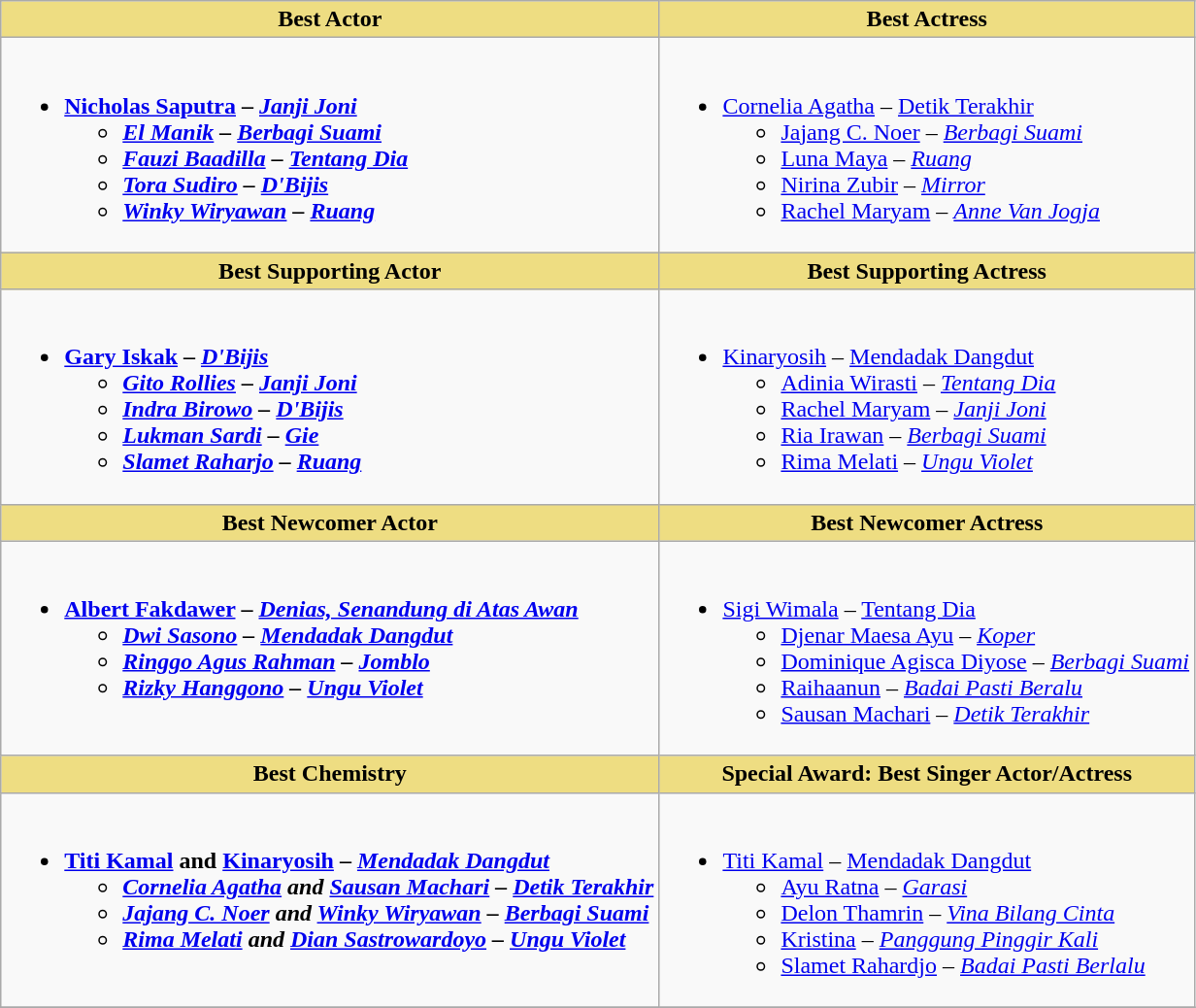<table class=wikitable style="width="100%">
<tr>
<th style="background:#EEDD82;" ! style="width="50%"><strong>Best Actor</strong></th>
<th style="background:#EEDD82;" ! style="width="50%"><strong>Best Actress</strong></th>
</tr>
<tr>
<td valign="top"><br><ul><li><strong><a href='#'>Nicholas Saputra</a> – <em><a href='#'>Janji Joni</a><strong><em><ul><li><a href='#'>El Manik</a> – </em><a href='#'>Berbagi Suami</a><em></li><li><a href='#'>Fauzi Baadilla</a> – </em><a href='#'>Tentang Dia</a><em></li><li><a href='#'>Tora Sudiro</a> – </em><a href='#'>D'Bijis</a><em></li><li><a href='#'>Winky Wiryawan</a> – </em><a href='#'>Ruang</a><em></li></ul></li></ul></td>
<td valign="top"><br><ul><li></strong><a href='#'>Cornelia Agatha</a> – </em><a href='#'>Detik Terakhir</a></em></strong><ul><li><a href='#'>Jajang C. Noer</a> – <em><a href='#'>Berbagi Suami</a></em></li><li><a href='#'>Luna Maya</a> – <em><a href='#'>Ruang</a></em></li><li><a href='#'>Nirina Zubir</a> – <em><a href='#'>Mirror</a></em></li><li><a href='#'>Rachel Maryam</a> – <em><a href='#'>Anne Van Jogja</a></em></li></ul></li></ul></td>
</tr>
<tr>
<th style="background:#EEDD82;" ! style="width="50%"><strong>Best Supporting Actor</strong></th>
<th style="background:#EEDD82;" ! style="width="50%"><strong>Best Supporting Actress</strong></th>
</tr>
<tr>
<td valign="top"><br><ul><li><strong><a href='#'>Gary Iskak</a> – <em><a href='#'>D'Bijis</a><strong><em><ul><li><a href='#'>Gito Rollies</a> – </em><a href='#'>Janji Joni</a><em></li><li><a href='#'>Indra Birowo</a> – </em><a href='#'>D'Bijis</a><em></li><li><a href='#'>Lukman Sardi</a> – </em><a href='#'>Gie</a><em></li><li><a href='#'>Slamet Raharjo</a> – </em><a href='#'>Ruang</a><em></li></ul></li></ul></td>
<td valign="top"><br><ul><li></strong><a href='#'>Kinaryosih</a> – </em><a href='#'>Mendadak Dangdut</a></em></strong><ul><li><a href='#'>Adinia Wirasti</a> – <em><a href='#'>Tentang Dia</a></em></li><li><a href='#'>Rachel Maryam</a> – <em><a href='#'>Janji Joni</a></em></li><li><a href='#'>Ria Irawan</a> – <em><a href='#'>Berbagi Suami</a></em></li><li><a href='#'>Rima Melati</a> – <em><a href='#'>Ungu Violet</a></em></li></ul></li></ul></td>
</tr>
<tr>
<th style="background:#EEDD82;" ! style="width="50%"><strong>Best Newcomer Actor</strong></th>
<th style="background:#EEDD82;" ! style="width="50%"><strong>Best Newcomer Actress</strong></th>
</tr>
<tr>
<td valign="top"><br><ul><li><strong><a href='#'>Albert Fakdawer</a> – <em><a href='#'>Denias, Senandung di Atas Awan</a><strong><em><ul><li><a href='#'>Dwi Sasono</a> – </em><a href='#'>Mendadak Dangdut</a><em></li><li><a href='#'>Ringgo Agus Rahman</a> – </em><a href='#'>Jomblo</a><em></li><li><a href='#'>Rizky Hanggono</a> – </em><a href='#'>Ungu Violet</a><em></li></ul></li></ul></td>
<td valign="top"><br><ul><li></strong><a href='#'>Sigi Wimala</a> – </em><a href='#'>Tentang Dia</a></em></strong><ul><li><a href='#'>Djenar Maesa Ayu</a> – <em><a href='#'>Koper</a></em></li><li><a href='#'>Dominique Agisca Diyose</a> – <em><a href='#'>Berbagi Suami</a></em></li><li><a href='#'>Raihaanun</a> – <em><a href='#'>Badai Pasti Beralu</a></em></li><li><a href='#'>Sausan Machari</a> – <em><a href='#'>Detik Terakhir</a></em></li></ul></li></ul></td>
</tr>
<tr>
<th style="background:#EEDD82;" ! style="width="50%"><strong>Best Chemistry</strong></th>
<th style="background:#EEDD82;" ! style="width="50%"><strong>Special Award: Best Singer Actor/Actress</strong></th>
</tr>
<tr>
<td valign="top"><br><ul><li><strong><a href='#'>Titi Kamal</a> and <a href='#'>Kinaryosih</a> – <em><a href='#'>Mendadak Dangdut</a><strong><em><ul><li><a href='#'>Cornelia Agatha</a> and <a href='#'>Sausan Machari</a> – </em><a href='#'>Detik Terakhir</a><em></li><li><a href='#'>Jajang C. Noer</a> and <a href='#'>Winky Wiryawan</a> – </em><a href='#'>Berbagi Suami</a><em></li><li><a href='#'>Rima Melati</a> and <a href='#'>Dian Sastrowardoyo</a> – </em><a href='#'>Ungu Violet</a><em></li></ul></li></ul></td>
<td valign="top"><br><ul><li></strong><a href='#'>Titi Kamal</a> – </em><a href='#'>Mendadak Dangdut</a></em></strong><ul><li><a href='#'>Ayu Ratna</a> – <em><a href='#'>Garasi</a></em></li><li><a href='#'>Delon Thamrin</a> – <em><a href='#'>Vina Bilang Cinta</a></em></li><li><a href='#'>Kristina</a> – <em><a href='#'>Panggung Pinggir Kali</a></em></li><li><a href='#'>Slamet Rahardjo</a> – <em><a href='#'>Badai Pasti Berlalu</a></em></li></ul></li></ul></td>
</tr>
<tr>
</tr>
</table>
